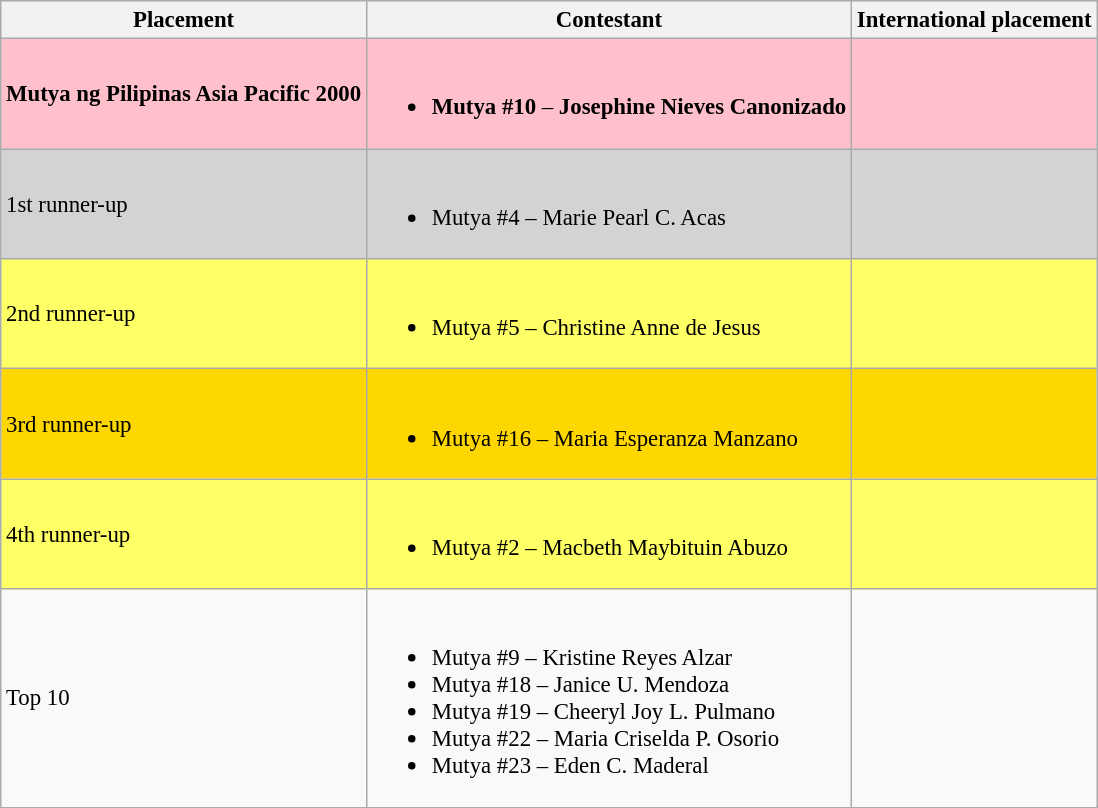<table class="wikitable sortable" style="font-size: 95%;">
<tr>
<th>Placement</th>
<th>Contestant</th>
<th>International placement</th>
</tr>
<tr style="background:pink;">
<td><strong>Mutya ng Pilipinas Asia Pacific 2000</strong></td>
<td><br><ul><li><strong>Mutya #10</strong> – <strong>Josephine Nieves Canonizado</strong></li></ul></td>
<td></td>
</tr>
<tr style="background:lightgrey;">
<td>1st runner-up</td>
<td><br><ul><li>Mutya #4 – Marie Pearl C. Acas</li></ul></td>
<td></td>
</tr>
<tr style="background:#FFFF66;">
<td>2nd runner-up</td>
<td><br><ul><li>Mutya #5 – Christine Anne de Jesus<br></li></ul></td>
<td></td>
</tr>
<tr style="background:gold;">
<td>3rd runner-up</td>
<td><br><ul><li>Mutya #16 – Maria Esperanza Manzano<br></li></ul></td>
<td></td>
</tr>
<tr style="background:#FFFF66;">
<td>4th runner-up</td>
<td><br><ul><li>Mutya #2 – Macbeth Maybituin Abuzo<br></li></ul></td>
<td></td>
</tr>
<tr>
<td>Top 10</td>
<td><br><ul><li>Mutya #9 – Kristine Reyes Alzar</li><li>Mutya #18 – Janice U. Mendoza</li><li>Mutya #19 – Cheeryl Joy L. Pulmano</li><li>Mutya #22 – Maria Criselda P. Osorio</li><li>Mutya #23 – Eden C. Maderal</li></ul></td>
</tr>
</table>
